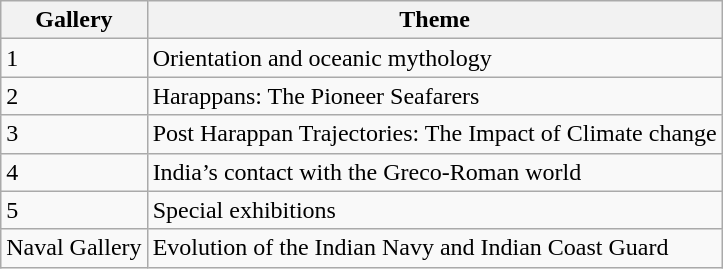<table class="wikitable">
<tr>
<th>Gallery</th>
<th>Theme</th>
</tr>
<tr>
<td>1</td>
<td>Orientation and oceanic mythology</td>
</tr>
<tr>
<td>2</td>
<td>Harappans: The Pioneer Seafarers</td>
</tr>
<tr>
<td>3</td>
<td>Post Harappan Trajectories: The Impact of Climate change</td>
</tr>
<tr>
<td>4</td>
<td>India’s contact with the Greco-Roman world</td>
</tr>
<tr>
<td>5</td>
<td>Special exhibitions</td>
</tr>
<tr>
<td>Naval Gallery</td>
<td>Evolution of the Indian Navy and Indian Coast Guard</td>
</tr>
</table>
